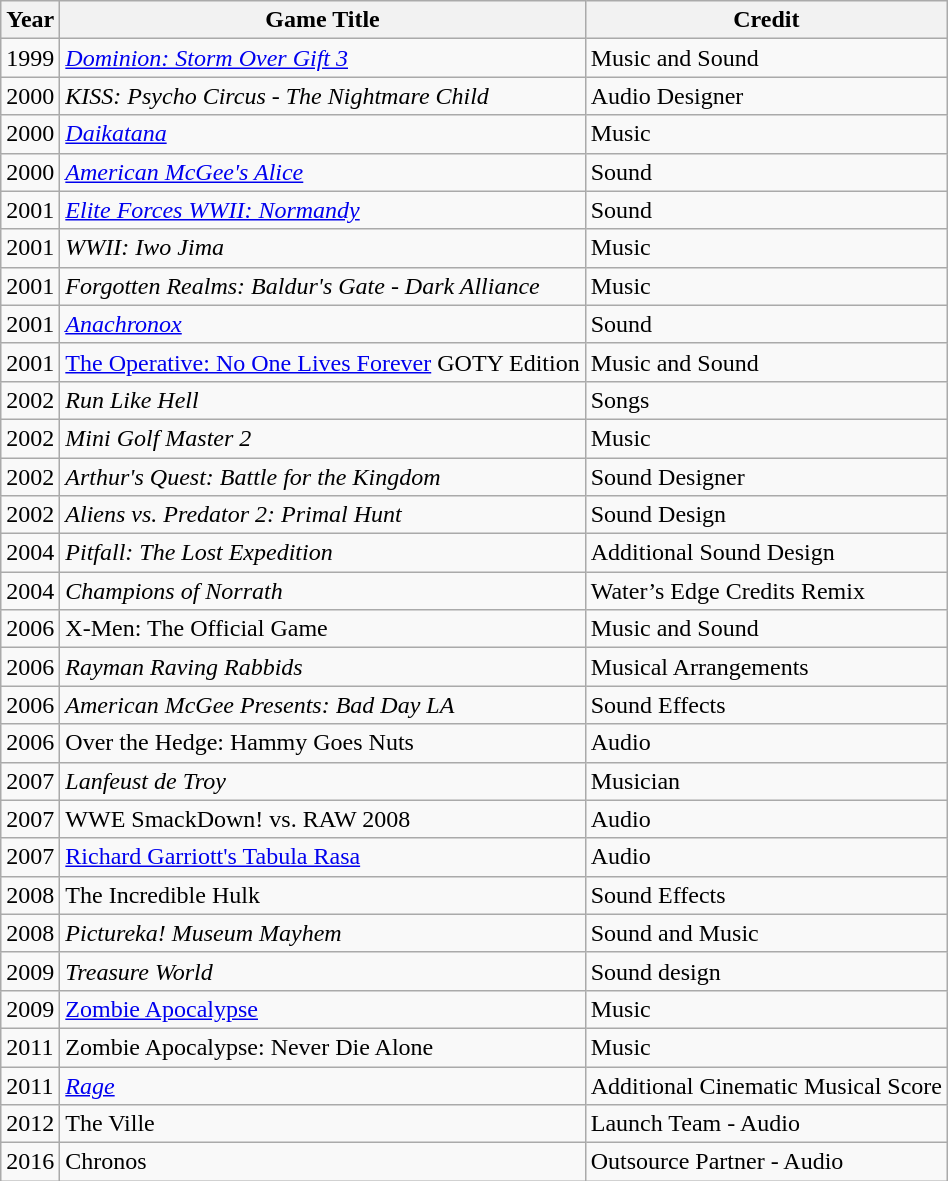<table class="wikitable sortable">
<tr>
<th>Year</th>
<th>Game Title</th>
<th>Credit</th>
</tr>
<tr>
<td>1999</td>
<td><em><a href='#'>Dominion: Storm Over Gift 3</a></em></td>
<td>Music and Sound</td>
</tr>
<tr>
<td>2000</td>
<td><em>KISS: Psycho Circus - The Nightmare Child</em></td>
<td>Audio Designer</td>
</tr>
<tr>
<td>2000</td>
<td><em><a href='#'>Daikatana</a></em></td>
<td>Music</td>
</tr>
<tr>
<td>2000</td>
<td><em><a href='#'>American McGee's Alice</a></em></td>
<td>Sound</td>
</tr>
<tr>
<td>2001</td>
<td><em><a href='#'>Elite Forces WWII: Normandy</a></em></td>
<td>Sound</td>
</tr>
<tr>
<td>2001</td>
<td><em>WWII: Iwo Jima</em></td>
<td>Music</td>
</tr>
<tr>
<td>2001</td>
<td><em>Forgotten Realms: Baldur's Gate - Dark Alliance</em></td>
<td>Music</td>
</tr>
<tr>
<td>2001</td>
<td><em><a href='#'>Anachronox</a></em></td>
<td>Sound</td>
</tr>
<tr>
<td>2001</td>
<td><a href='#'>The Operative: No One Lives Forever</a> GOTY Edition</td>
<td>Music and Sound</td>
</tr>
<tr>
<td>2002</td>
<td><em>Run Like Hell</em></td>
<td>Songs</td>
</tr>
<tr>
<td>2002</td>
<td><em>Mini Golf Master 2</em></td>
<td>Music</td>
</tr>
<tr>
<td>2002</td>
<td><em>Arthur's Quest: Battle for the Kingdom</em></td>
<td>Sound Designer</td>
</tr>
<tr>
<td>2002</td>
<td><em>Aliens vs. Predator 2: Primal Hunt</em></td>
<td>Sound Design</td>
</tr>
<tr>
<td>2004</td>
<td><em>Pitfall: The Lost Expedition</em></td>
<td>Additional Sound Design</td>
</tr>
<tr>
<td>2004</td>
<td><em>Champions of Norrath</em></td>
<td>Water’s Edge Credits Remix</td>
</tr>
<tr>
<td>2006</td>
<td>X-Men: The Official Game</td>
<td>Music and Sound</td>
</tr>
<tr>
<td>2006</td>
<td><em>Rayman Raving Rabbids</em></td>
<td>Musical Arrangements</td>
</tr>
<tr>
<td>2006</td>
<td><em>American McGee Presents: Bad Day LA</em></td>
<td>Sound Effects</td>
</tr>
<tr>
<td>2006</td>
<td>Over the Hedge: Hammy Goes Nuts</td>
<td>Audio</td>
</tr>
<tr>
<td>2007</td>
<td><em>Lanfeust de Troy</em></td>
<td>Musician</td>
</tr>
<tr>
<td>2007</td>
<td>WWE SmackDown! vs. RAW 2008</td>
<td>Audio</td>
</tr>
<tr>
<td>2007</td>
<td><a href='#'>Richard Garriott's Tabula Rasa</a></td>
<td>Audio</td>
</tr>
<tr>
<td>2008</td>
<td>The Incredible Hulk</td>
<td>Sound Effects</td>
</tr>
<tr>
<td>2008</td>
<td><em>Pictureka! Museum Mayhem</em></td>
<td>Sound and Music</td>
</tr>
<tr>
<td>2009</td>
<td><em>Treasure World</em></td>
<td>Sound design</td>
</tr>
<tr>
<td>2009</td>
<td><a href='#'>Zombie Apocalypse</a></td>
<td>Music</td>
</tr>
<tr>
<td>2011</td>
<td>Zombie Apocalypse: Never Die Alone</td>
<td>Music</td>
</tr>
<tr>
<td>2011</td>
<td><em><a href='#'>Rage</a></em></td>
<td>Additional Cinematic Musical Score</td>
</tr>
<tr>
<td>2012</td>
<td>The Ville</td>
<td>Launch Team - Audio</td>
</tr>
<tr>
<td>2016</td>
<td>Chronos</td>
<td>Outsource Partner - Audio</td>
</tr>
</table>
